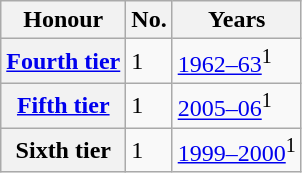<table class="wikitable plainrowheaders">
<tr>
<th scope=col>Honour</th>
<th scope=col>No.</th>
<th scope=col>Years</th>
</tr>
<tr>
<th scope=row><a href='#'>Fourth tier</a></th>
<td>1</td>
<td><a href='#'>1962–63</a><sup>1</sup></td>
</tr>
<tr>
<th scope=row><a href='#'>Fifth tier</a></th>
<td>1</td>
<td><a href='#'>2005–06</a><sup>1</sup></td>
</tr>
<tr>
<th scope=row>Sixth tier</th>
<td>1</td>
<td><a href='#'>1999–2000</a><sup>1</sup></td>
</tr>
</table>
